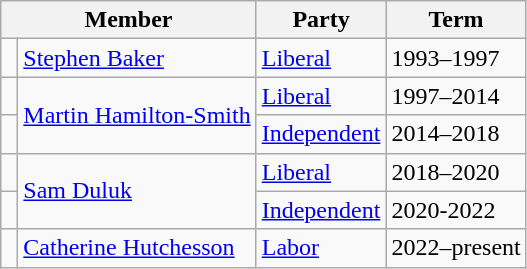<table class="wikitable">
<tr>
<th colspan="2">Member</th>
<th>Party</th>
<th>Term</th>
</tr>
<tr>
<td> </td>
<td><a href='#'>Stephen Baker</a></td>
<td><a href='#'>Liberal</a></td>
<td>1993–1997</td>
</tr>
<tr>
<td> </td>
<td rowspan="2"><a href='#'>Martin Hamilton-Smith</a></td>
<td><a href='#'>Liberal</a></td>
<td>1997–2014</td>
</tr>
<tr>
<td> </td>
<td><a href='#'>Independent</a></td>
<td>2014–2018</td>
</tr>
<tr>
<td> </td>
<td rowspan="2"><a href='#'>Sam Duluk</a></td>
<td><a href='#'>Liberal</a></td>
<td>2018–2020</td>
</tr>
<tr>
<td> </td>
<td><a href='#'>Independent</a></td>
<td>2020-2022</td>
</tr>
<tr>
<td> </td>
<td><a href='#'>Catherine Hutchesson</a></td>
<td><a href='#'>Labor</a></td>
<td>2022–present</td>
</tr>
</table>
